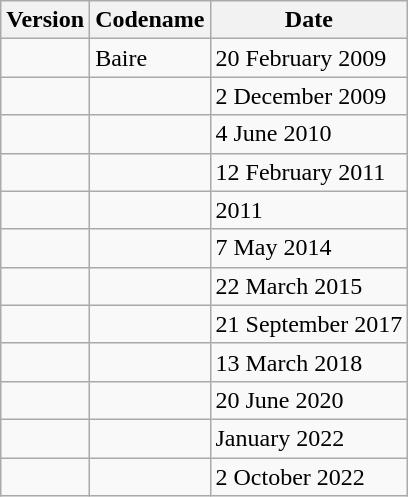<table class="wikitable">
<tr>
<th>Version</th>
<th>Codename</th>
<th>Date</th>
</tr>
<tr>
<td></td>
<td>Baire</td>
<td>20 February 2009</td>
</tr>
<tr>
<td></td>
<td></td>
<td>2 December 2009</td>
</tr>
<tr>
<td></td>
<td></td>
<td>4 June 2010</td>
</tr>
<tr>
<td></td>
<td></td>
<td>12 February 2011</td>
</tr>
<tr>
<td></td>
<td></td>
<td>2011</td>
</tr>
<tr>
<td></td>
<td></td>
<td>7 May 2014</td>
</tr>
<tr>
<td></td>
<td></td>
<td>22 March 2015</td>
</tr>
<tr>
<td></td>
<td></td>
<td>21 September 2017</td>
</tr>
<tr>
<td></td>
<td></td>
<td>13 March 2018</td>
</tr>
<tr>
<td></td>
<td></td>
<td>20 June 2020</td>
</tr>
<tr>
<td></td>
<td></td>
<td>January 2022</td>
</tr>
<tr>
<td></td>
<td></td>
<td>2 October 2022</td>
</tr>
</table>
